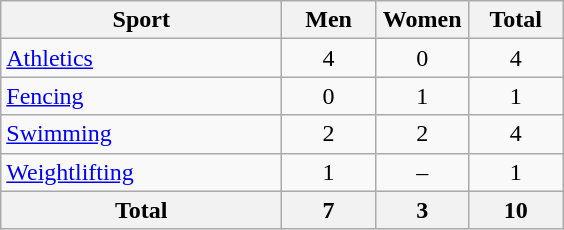<table class="wikitable sortable" style="text-align:center;">
<tr>
<th width=180>Sport</th>
<th width=55>Men</th>
<th width=55>Women</th>
<th width=55>Total</th>
</tr>
<tr>
<td align=left><a href='#'>Athletics</a></td>
<td>4</td>
<td>0</td>
<td>4</td>
</tr>
<tr>
<td align=left><a href='#'>Fencing</a></td>
<td>0</td>
<td>1</td>
<td>1</td>
</tr>
<tr>
<td align=left><a href='#'>Swimming</a></td>
<td>2</td>
<td>2</td>
<td>4</td>
</tr>
<tr>
<td align=left><a href='#'>Weightlifting</a></td>
<td>1</td>
<td>–</td>
<td>1</td>
</tr>
<tr>
<th>Total</th>
<th>7</th>
<th>3</th>
<th>10</th>
</tr>
</table>
